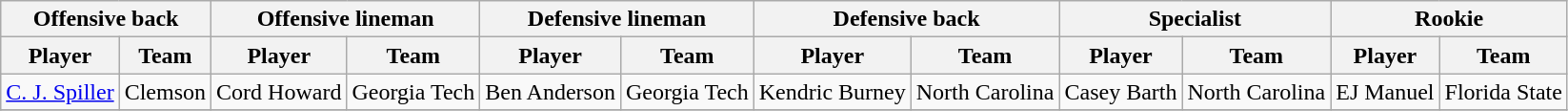<table class="wikitable" border="1">
<tr>
<th colspan="2">Offensive back</th>
<th colspan="2">Offensive lineman</th>
<th colspan="2">Defensive lineman</th>
<th colspan="2">Defensive back</th>
<th colspan="2">Specialist</th>
<th colspan="2">Rookie</th>
</tr>
<tr>
<th>Player</th>
<th>Team</th>
<th>Player</th>
<th>Team</th>
<th>Player</th>
<th>Team</th>
<th>Player</th>
<th>Team</th>
<th>Player</th>
<th>Team</th>
<th>Player</th>
<th>Team</th>
</tr>
<tr>
<td><a href='#'>C. J. Spiller</a></td>
<td>Clemson</td>
<td>Cord Howard</td>
<td>Georgia Tech</td>
<td>Ben Anderson</td>
<td>Georgia Tech</td>
<td>Kendric Burney</td>
<td>North Carolina</td>
<td>Casey Barth</td>
<td>North Carolina</td>
<td>EJ Manuel</td>
<td>Florida State</td>
</tr>
<tr>
</tr>
</table>
